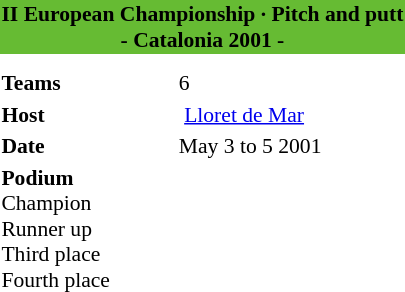<table class="toccolours" style="float: right; margin: 0 0 1em 1em; font-size: 90%;">
<tr>
<td colspan="2" style="background: #66bb33; text-align: center;"><strong>II European Championship · Pitch and putt<br>- Catalonia 2001 -</strong></td>
</tr>
<tr>
<td colspan="2" style="text-align: center;"></td>
</tr>
<tr style="vertical-align:top;">
<td colspan=2></td>
</tr>
<tr style="vertical-align:top;">
<td><strong>Teams</strong></td>
<td>6</td>
</tr>
<tr style="vertical-align:top;">
<td><strong>Host</strong></td>
<td> <a href='#'>Lloret de Mar</a></td>
</tr>
<tr style="vertical-align:top;">
<td><strong>Date</strong></td>
<td>May 3 to 5 2001</td>
</tr>
<tr style="vertical-align:top;">
<td><strong>Podium</strong><br> Champion<br> Runner up<br> Third place<br>Fourth place</td>
<td><br><br><br><br></td>
</tr>
</table>
